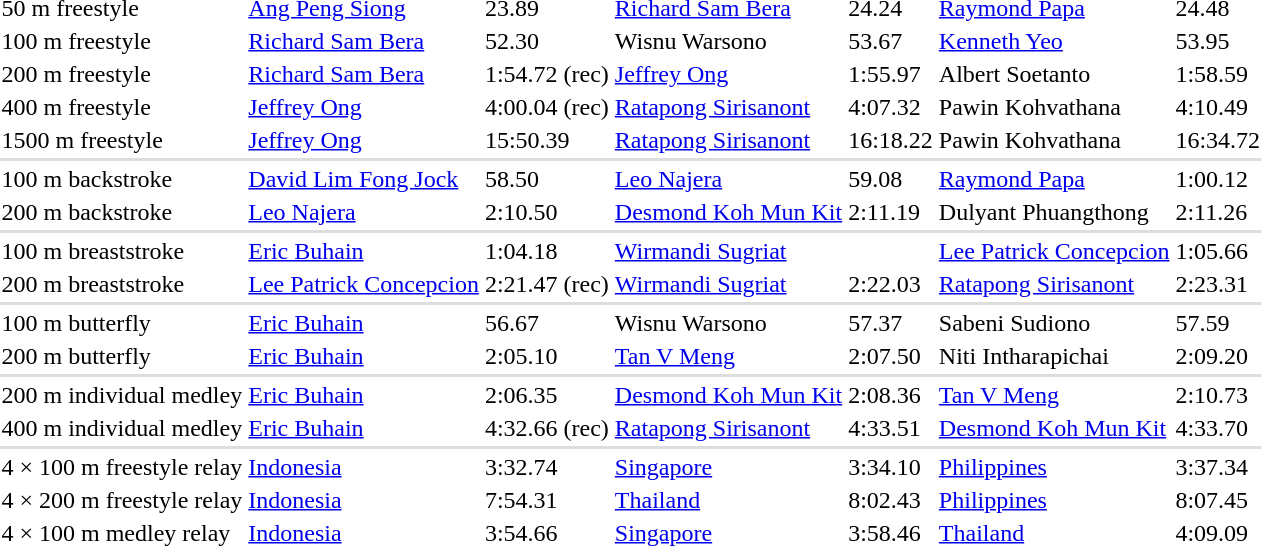<table>
<tr>
<td>50 m freestyle</td>
<td> <a href='#'>Ang Peng Siong</a></td>
<td>23.89</td>
<td> <a href='#'>Richard Sam Bera</a></td>
<td>24.24</td>
<td> <a href='#'>Raymond Papa</a></td>
<td>24.48</td>
</tr>
<tr>
<td>100 m freestyle</td>
<td> <a href='#'>Richard Sam Bera</a></td>
<td>52.30</td>
<td> Wisnu Warsono</td>
<td>53.67</td>
<td> <a href='#'>Kenneth Yeo</a></td>
<td>53.95</td>
</tr>
<tr>
<td>200 m freestyle</td>
<td> <a href='#'>Richard Sam Bera</a></td>
<td>1:54.72 (rec)</td>
<td> <a href='#'>Jeffrey Ong</a></td>
<td>1:55.97</td>
<td> Albert Soetanto</td>
<td>1:58.59</td>
</tr>
<tr>
<td>400 m freestyle</td>
<td> <a href='#'>Jeffrey Ong</a></td>
<td>4:00.04 (rec)</td>
<td> <a href='#'>Ratapong Sirisanont</a></td>
<td>4:07.32</td>
<td> Pawin Kohvathana</td>
<td>4:10.49</td>
</tr>
<tr>
<td>1500 m freestyle</td>
<td> <a href='#'>Jeffrey Ong</a></td>
<td>15:50.39</td>
<td> <a href='#'>Ratapong Sirisanont</a></td>
<td>16:18.22</td>
<td> Pawin Kohvathana</td>
<td>16:34.72</td>
</tr>
<tr bgcolor=#DDDDDD>
<td colspan=7></td>
</tr>
<tr>
<td>100 m backstroke</td>
<td> <a href='#'>David Lim Fong Jock</a></td>
<td>58.50</td>
<td> <a href='#'>Leo Najera</a></td>
<td>59.08</td>
<td> <a href='#'>Raymond Papa</a></td>
<td>1:00.12</td>
</tr>
<tr>
<td>200 m backstroke</td>
<td> <a href='#'>Leo Najera</a></td>
<td>2:10.50</td>
<td> <a href='#'>Desmond Koh Mun Kit</a></td>
<td>2:11.19</td>
<td> Dulyant Phuangthong</td>
<td>2:11.26</td>
</tr>
<tr bgcolor=#DDDDDD>
<td colspan=7></td>
</tr>
<tr>
<td>100 m breaststroke</td>
<td> <a href='#'>Eric Buhain</a></td>
<td>1:04.18</td>
<td> <a href='#'>Wirmandi Sugriat</a></td>
<td></td>
<td> <a href='#'>Lee Patrick Concepcion</a></td>
<td>1:05.66</td>
</tr>
<tr>
<td>200 m breaststroke</td>
<td> <a href='#'>Lee Patrick Concepcion</a></td>
<td>2:21.47 (rec)</td>
<td> <a href='#'>Wirmandi Sugriat</a></td>
<td>2:22.03</td>
<td> <a href='#'>Ratapong Sirisanont</a></td>
<td>2:23.31</td>
</tr>
<tr bgcolor=#DDDDDD>
<td colspan=7></td>
</tr>
<tr>
<td>100 m butterfly</td>
<td> <a href='#'>Eric Buhain</a></td>
<td>56.67</td>
<td> Wisnu Warsono</td>
<td>57.37</td>
<td> Sabeni Sudiono</td>
<td>57.59</td>
</tr>
<tr>
<td>200 m butterfly</td>
<td> <a href='#'>Eric Buhain</a></td>
<td>2:05.10</td>
<td> <a href='#'>Tan V Meng</a></td>
<td>2:07.50</td>
<td> Niti Intharapichai</td>
<td>2:09.20</td>
</tr>
<tr bgcolor=#DDDDDD>
<td colspan=7></td>
</tr>
<tr>
<td>200 m individual medley</td>
<td> <a href='#'>Eric Buhain</a></td>
<td>2:06.35</td>
<td> <a href='#'>Desmond Koh Mun Kit</a></td>
<td>2:08.36</td>
<td> <a href='#'>Tan V Meng</a></td>
<td>2:10.73</td>
</tr>
<tr 1>
<td>400 m individual medley</td>
<td> <a href='#'>Eric Buhain</a></td>
<td>4:32.66 (rec)</td>
<td> <a href='#'>Ratapong Sirisanont</a></td>
<td>4:33.51</td>
<td> <a href='#'>Desmond Koh Mun Kit</a></td>
<td>4:33.70</td>
</tr>
<tr bgcolor=#DDDDDD>
<td colspan=7></td>
</tr>
<tr>
<td>4 × 100 m freestyle relay</td>
<td> <a href='#'>Indonesia</a></td>
<td>3:32.74</td>
<td> <a href='#'>Singapore</a></td>
<td>3:34.10</td>
<td> <a href='#'>Philippines</a></td>
<td>3:37.34</td>
</tr>
<tr>
<td>4 × 200 m freestyle relay</td>
<td> <a href='#'>Indonesia</a></td>
<td>7:54.31</td>
<td> <a href='#'>Thailand</a></td>
<td>8:02.43</td>
<td> <a href='#'>Philippines</a></td>
<td>8:07.45</td>
</tr>
<tr>
<td>4 × 100 m medley relay</td>
<td> <a href='#'>Indonesia</a></td>
<td>3:54.66</td>
<td> <a href='#'>Singapore</a></td>
<td>3:58.46</td>
<td> <a href='#'>Thailand</a></td>
<td>4:09.09</td>
</tr>
</table>
